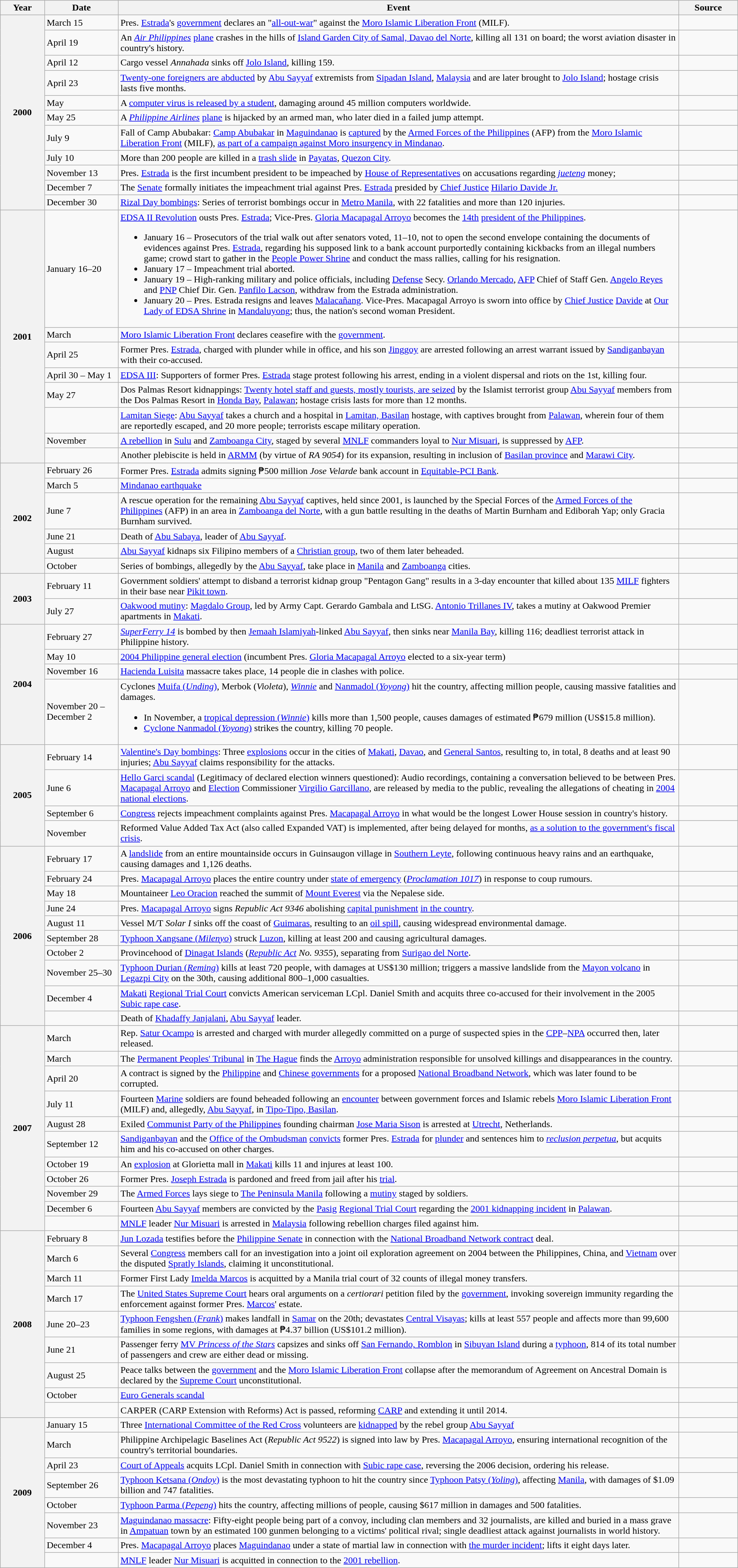<table class="wikitable toptextcells" style="width:100%;">
<tr>
<th scope="col" style="width:6%;">Year</th>
<th scope="col" style="width:10%;">Date</th>
<th scope="col">Event</th>
<th scope="col" style="width:8%;">Source</th>
</tr>
<tr>
<th scope="row" rowspan="11">2000</th>
<td>March 15</td>
<td>Pres. <a href='#'>Estrada</a>'s <a href='#'>government</a> declares an "<a href='#'>all-out-war</a>" against the <a href='#'>Moro Islamic Liberation Front</a> (MILF).</td>
<td><br></td>
</tr>
<tr>
<td>April 19</td>
<td>An <em><a href='#'>Air Philippines</a></em> <a href='#'>plane</a> crashes in the hills of <a href='#'>Island Garden City of Samal, Davao del Norte</a>, killing all 131 on board; the worst aviation disaster in country's history.</td>
<td></td>
</tr>
<tr>
<td>April 12</td>
<td>Cargo vessel <em>Annahada</em> sinks off <a href='#'>Jolo Island</a>, killing 159.</td>
<td></td>
</tr>
<tr>
<td>April 23</td>
<td><a href='#'>Twenty-one foreigners are abducted</a> by <a href='#'>Abu Sayyaf</a> extremists from <a href='#'>Sipadan Island</a>, <a href='#'>Malaysia</a> and are later brought to <a href='#'>Jolo Island</a>; hostage crisis lasts five months.</td>
<td></td>
</tr>
<tr>
<td>May</td>
<td>A <a href='#'>computer virus is released by a student</a>, damaging around 45 million computers worldwide.</td>
<td></td>
</tr>
<tr>
<td>May 25</td>
<td>A <em><a href='#'>Philippine Airlines</a></em> <a href='#'>plane</a> is hijacked by an armed man, who later died in a failed jump attempt.</td>
<td></td>
</tr>
<tr>
<td>July 9</td>
<td>Fall of Camp Abubakar: <a href='#'>Camp Abubakar</a> in <a href='#'>Maguindanao</a> is <a href='#'>captured</a> by the <a href='#'>Armed Forces of the Philippines</a> (AFP) from the <a href='#'>Moro Islamic Liberation Front</a> (MILF), <a href='#'>as part of a campaign against Moro insurgency in Mindanao</a>.</td>
<td></td>
</tr>
<tr>
<td>July 10</td>
<td>More than 200 people are killed in a <a href='#'>trash slide</a> in <a href='#'>Payatas</a>, <a href='#'>Quezon City</a>.</td>
<td><br></td>
</tr>
<tr>
<td>November 13</td>
<td>Pres. <a href='#'>Estrada</a> is the first incumbent president to be impeached by <a href='#'>House of Representatives</a> on accusations regarding <em><a href='#'>jueteng</a></em> money;</td>
<td><br></td>
</tr>
<tr>
<td>December 7</td>
<td>The <a href='#'>Senate</a> formally initiates the impeachment trial against Pres. <a href='#'>Estrada</a> presided by <a href='#'>Chief Justice</a> <a href='#'>Hilario Davide Jr.</a></td>
<td></td>
</tr>
<tr>
<td>December 30</td>
<td><a href='#'>Rizal Day bombings</a>: Series of terrorist bombings occur in <a href='#'>Metro Manila</a>, with 22 fatalities and more than 120 injuries.</td>
<td></td>
</tr>
<tr>
<th scope="row" rowspan="8">2001</th>
<td>January 16–20</td>
<td><a href='#'>EDSA II Revolution</a> ousts Pres. <a href='#'>Estrada</a>; Vice-Pres. <a href='#'>Gloria Macapagal Arroyo</a> becomes the <a href='#'>14th</a> <a href='#'>president of the Philippines</a>.<br><ul><li>January 16 – Prosecutors of the trial walk out after senators voted, 11–10, not to open the second envelope containing the documents of evidences against Pres. <a href='#'>Estrada</a>, regarding his supposed link to a bank account purportedly containing kickbacks from an illegal numbers game; crowd start to gather in the <a href='#'>People Power Shrine</a> and conduct the mass rallies, calling for his resignation.</li><li>January 17 – Impeachment trial aborted.</li><li>January 19 – High-ranking military and police officials, including <a href='#'>Defense</a> Secy. <a href='#'>Orlando Mercado</a>, <a href='#'>AFP</a> Chief of Staff Gen. <a href='#'>Angelo Reyes</a> and <a href='#'>PNP</a> Chief Dir. Gen. <a href='#'>Panfilo Lacson</a>, withdraw from the Estrada administration.</li><li>January 20 – Pres. Estrada resigns and leaves <a href='#'>Malacañang</a>. Vice-Pres. Macapagal Arroyo is sworn into office by <a href='#'>Chief Justice</a> <a href='#'>Davide</a> at <a href='#'>Our Lady of EDSA Shrine</a> in <a href='#'>Mandaluyong</a>; thus, the nation's second woman President.</li></ul></td>
<td><br><br></td>
</tr>
<tr>
<td>March</td>
<td><a href='#'>Moro Islamic Liberation Front</a> declares ceasefire with the <a href='#'>government</a>.</td>
<td></td>
</tr>
<tr>
<td>April 25</td>
<td>Former Pres. <a href='#'>Estrada</a>, charged with plunder while in office, and his son <a href='#'>Jinggoy</a> are arrested following an arrest warrant issued by <a href='#'>Sandiganbayan</a> with their co-accused.</td>
<td></td>
</tr>
<tr>
<td>April 30 – May 1</td>
<td><a href='#'>EDSA III</a>: Supporters of former Pres. <a href='#'>Estrada</a> stage protest following his arrest, ending in a violent dispersal and riots on the 1st, killing four.</td>
<td></td>
</tr>
<tr>
<td>May 27</td>
<td>Dos Palmas Resort kidnappings: <a href='#'>Twenty hotel staff and guests, mostly tourists, are seized</a> by the Islamist terrorist group <a href='#'>Abu Sayyaf</a> members from the Dos Palmas Resort in <a href='#'>Honda Bay</a>, <a href='#'>Palawan</a>; hostage crisis lasts for more than 12 months.</td>
<td></td>
</tr>
<tr>
<td></td>
<td><a href='#'>Lamitan Siege</a>: <a href='#'>Abu Sayyaf</a> takes a church and a hospital in <a href='#'>Lamitan, Basilan</a> hostage, with captives brought from <a href='#'>Palawan</a>, wherein four of them are reportedly escaped, and 20 more people; terrorists escape military operation.</td>
<td></td>
</tr>
<tr>
<td>November</td>
<td><a href='#'>A rebellion</a> in <a href='#'>Sulu</a> and <a href='#'>Zamboanga City</a>, staged by several <a href='#'>MNLF</a> commanders loyal to <a href='#'>Nur Misuari</a>, is suppressed by <a href='#'>AFP</a>.</td>
<td></td>
</tr>
<tr>
<td></td>
<td>Another plebiscite is held in <a href='#'>ARMM</a> (by virtue of <em>RA 9054</em>) for its expansion, resulting in inclusion of <a href='#'>Basilan province</a> and <a href='#'>Marawi City</a>.</td>
<td></td>
</tr>
<tr>
<th scope="row" rowspan="6">2002</th>
<td>February 26</td>
<td>Former Pres. <a href='#'>Estrada</a> admits signing ₱500 million <em>Jose Velarde</em> bank account in <a href='#'>Equitable-PCI Bank</a>.</td>
<td></td>
</tr>
<tr>
<td>March 5</td>
<td><a href='#'>Mindanao earthquake</a></td>
<td></td>
</tr>
<tr>
<td>June 7</td>
<td>A rescue operation for the remaining <a href='#'>Abu Sayyaf</a> captives, held since 2001, is launched by the Special Forces of the <a href='#'>Armed Forces of the Philippines</a> (AFP) in an area in <a href='#'>Zamboanga del Norte</a>, with a gun battle resulting in the deaths of Martin Burnham and Ediborah Yap; only Gracia Burnham survived.</td>
<td></td>
</tr>
<tr>
<td>June 21</td>
<td>Death of <a href='#'>Abu Sabaya</a>, leader of <a href='#'>Abu Sayyaf</a>.</td>
<td></td>
</tr>
<tr>
<td>August</td>
<td><a href='#'>Abu Sayyaf</a> kidnaps six Filipino members of a <a href='#'>Christian group</a>, two of them later beheaded.</td>
<td></td>
</tr>
<tr>
<td>October</td>
<td>Series of bombings, allegedly by the <a href='#'>Abu Sayyaf</a>, take place in <a href='#'>Manila</a> and <a href='#'>Zamboanga</a> cities.</td>
<td></td>
</tr>
<tr>
<th scope="row" rowspan="2">2003</th>
<td>February 11</td>
<td>Government soldiers' attempt to disband a terrorist kidnap group "Pentagon Gang" results in a 3-day encounter that killed about 135 <a href='#'>MILF</a> fighters in their base near <a href='#'>Pikit town</a>.</td>
<td></td>
</tr>
<tr>
<td>July 27</td>
<td><a href='#'>Oakwood mutiny</a>: <a href='#'>Magdalo Group</a>, led by Army Capt. Gerardo Gambala and LtSG. <a href='#'>Antonio Trillanes IV</a>, takes a mutiny at Oakwood Premier apartments in <a href='#'>Makati</a>.</td>
<td></td>
</tr>
<tr>
<th scope="row" rowspan="4">2004</th>
<td>February 27</td>
<td><em><a href='#'>SuperFerry 14</a></em> is bombed by then <a href='#'>Jemaah Islamiyah</a>-linked <a href='#'>Abu Sayyaf</a>, then sinks near <a href='#'>Manila Bay</a>, killing 116; deadliest terrorist attack in Philippine history.</td>
<td></td>
</tr>
<tr>
<td>May 10</td>
<td><a href='#'>2004 Philippine general election</a> (incumbent Pres. <a href='#'>Gloria Macapagal Arroyo</a> elected to a six-year term)</td>
<td></td>
</tr>
<tr>
<td>November 16</td>
<td><a href='#'>Hacienda Luisita</a> massacre takes place, 14 people die in clashes with police.</td>
<td><br></td>
</tr>
<tr>
<td>November 20 – December 2</td>
<td>Cyclones <a href='#'>Muifa (<em>Unding</em>)</a>, Merbok (<em>Violeta</em>), <em><a href='#'>Winnie</a></em> and <a href='#'>Nanmadol (<em>Yoyong</em>)</a> hit the country, affecting million people, causing massive fatalities and damages.<br><ul><li>In November, a <a href='#'>tropical depression (<em>Winnie</em>)</a> kills more than 1,500 people, causes damages of estimated ₱679 million (US$15.8 million).</li><li><a href='#'>Cyclone Nanmadol (<em>Yoyong</em>)</a> strikes the country, killing 70 people.</li></ul></td>
<td></td>
</tr>
<tr>
<th scope="row" rowspan="4">2005</th>
<td>February 14</td>
<td><a href='#'>Valentine's Day bombings</a>: Three <a href='#'>explosions</a> occur in the cities of <a href='#'>Makati</a>, <a href='#'>Davao</a>, and <a href='#'>General Santos</a>, resulting to, in total, 8 deaths and at least 90 injuries; <a href='#'>Abu Sayyaf</a> claims responsibility for the attacks.</td>
<td></td>
</tr>
<tr>
<td>June 6</td>
<td><a href='#'>Hello Garci scandal</a> (Legitimacy of declared election winners questioned): Audio recordings, containing a conversation believed to be between Pres. <a href='#'>Macapagal Arroyo</a> and <a href='#'>Election</a> Commissioner <a href='#'>Virgilio Garcillano</a>, are released by media to the public, revealing the allegations of cheating in <a href='#'>2004 national elections</a>.</td>
<td></td>
</tr>
<tr>
<td>September 6</td>
<td><a href='#'>Congress</a> rejects impeachment complaints against Pres. <a href='#'>Macapagal Arroyo</a> in what would be the longest Lower House session in country's history.</td>
<td></td>
</tr>
<tr>
<td>November</td>
<td>Reformed Value Added Tax Act (also called Expanded VAT) is implemented, after being delayed for months, <a href='#'>as a solution to the government's fiscal crisis</a>.</td>
<td></td>
</tr>
<tr>
<th scope="row" rowspan="10">2006</th>
<td>February 17</td>
<td>A <a href='#'>landslide</a> from an entire mountainside occurs in Guinsaugon village in <a href='#'>Southern Leyte</a>, following continuous heavy rains and an earthquake, causing damages and 1,126 deaths.</td>
<td></td>
</tr>
<tr>
<td>February 24</td>
<td>Pres. <a href='#'>Macapagal Arroyo</a> places the entire country under <a href='#'>state of emergency</a> (<em><a href='#'>Proclamation 1017</a></em>) in response to coup rumours.</td>
<td></td>
</tr>
<tr>
<td>May 18</td>
<td>Mountaineer <a href='#'>Leo Oracion</a> reached the summit of <a href='#'>Mount Everest</a> via the Nepalese side.</td>
<td></td>
</tr>
<tr>
<td>June 24</td>
<td>Pres. <a href='#'>Macapagal Arroyo</a> signs <em>Republic Act 9346</em> abolishing <a href='#'>capital punishment</a> <a href='#'>in the country</a>.</td>
<td><br></td>
</tr>
<tr>
<td>August 11</td>
<td>Vessel M/T <em>Solar I</em> sinks off the coast of <a href='#'>Guimaras</a>, resulting to an <a href='#'>oil spill</a>, causing widespread environmental damage.</td>
<td></td>
</tr>
<tr>
<td>September 28</td>
<td><a href='#'>Typhoon Xangsane (<em>Milenyo</em>)</a> struck <a href='#'>Luzon</a>, killing at least 200 and causing agricultural damages.</td>
<td><br></td>
</tr>
<tr>
<td>October 2</td>
<td>Provincehood of <a href='#'>Dinagat Islands</a> (<em><a href='#'>Republic Act</a> No. 9355</em>), separating from <a href='#'>Surigao del Norte</a>.</td>
<td></td>
</tr>
<tr>
<td>November 25–30</td>
<td><a href='#'>Typhoon Durian (<em>Reming</em>)</a> kills at least 720 people, with damages at US$130 million; triggers a massive landslide from the <a href='#'>Mayon volcano</a> in <a href='#'>Legazpi City</a> on the 30th, causing additional 800–1,000 casualties.</td>
<td></td>
</tr>
<tr>
<td>December 4</td>
<td><a href='#'>Makati</a> <a href='#'>Regional Trial Court</a> convicts American serviceman LCpl. Daniel Smith and acquits three co-accused for their involvement in the 2005 <a href='#'>Subic rape case</a>.</td>
<td></td>
</tr>
<tr>
<td></td>
<td>Death of <a href='#'>Khadaffy Janjalani</a>, <a href='#'>Abu Sayyaf</a> leader.</td>
<td></td>
</tr>
<tr>
<th scope="row" rowspan="11">2007</th>
<td>March</td>
<td>Rep. <a href='#'>Satur Ocampo</a> is arrested and charged with murder allegedly committed on a purge of suspected spies in the <a href='#'>CPP</a>–<a href='#'>NPA</a> occurred then, later released.</td>
<td></td>
</tr>
<tr>
<td>March</td>
<td>The <a href='#'>Permanent Peoples' Tribunal</a> in <a href='#'>The Hague</a> finds the <a href='#'>Arroyo</a> administration responsible for unsolved killings and disappearances in the country.</td>
<td></td>
</tr>
<tr>
<td>April 20</td>
<td>A contract is signed by the <a href='#'>Philippine</a> and <a href='#'>Chinese governments</a> for a proposed <a href='#'>National Broadband Network</a>, which was later found to be corrupted.</td>
<td></td>
</tr>
<tr>
<td>July 11</td>
<td>Fourteen <a href='#'>Marine</a> soldiers are found beheaded following an <a href='#'>encounter</a> between government forces and Islamic rebels <a href='#'>Moro Islamic Liberation Front</a> (MILF) and, allegedly, <a href='#'>Abu Sayyaf</a>, in <a href='#'>Tipo-Tipo, Basilan</a>.</td>
<td></td>
</tr>
<tr>
<td>August 28</td>
<td>Exiled <a href='#'>Communist Party of the Philippines</a> founding chairman <a href='#'>Jose Maria Sison</a> is arrested at <a href='#'>Utrecht</a>, Netherlands.</td>
<td></td>
</tr>
<tr>
<td>September 12</td>
<td><a href='#'>Sandiganbayan</a> and the <a href='#'>Office of the Ombudsman</a> <a href='#'>convicts</a> former Pres. <a href='#'>Estrada</a> for <a href='#'>plunder</a> and sentences him to <em><a href='#'>reclusion perpetua</a></em>, but acquits him and his co-accused on other charges.</td>
<td><br></td>
</tr>
<tr>
<td>October 19</td>
<td>An <a href='#'>explosion</a> at Glorietta mall in <a href='#'>Makati</a> kills 11 and injures at least 100.</td>
<td></td>
</tr>
<tr>
<td>October 26</td>
<td>Former Pres. <a href='#'>Joseph Estrada</a> is pardoned and freed from jail after his <a href='#'>trial</a>.</td>
<td></td>
</tr>
<tr>
<td>November 29</td>
<td>The <a href='#'>Armed Forces</a> lays siege to <a href='#'>The Peninsula Manila</a> following a <a href='#'>mutiny</a> staged by soldiers.</td>
<td></td>
</tr>
<tr>
<td>December 6</td>
<td>Fourteen <a href='#'>Abu Sayyaf</a> members are convicted by the <a href='#'>Pasig</a> <a href='#'>Regional Trial Court</a> regarding the <a href='#'>2001 kidnapping incident</a> in <a href='#'>Palawan</a>.</td>
<td></td>
</tr>
<tr>
<td></td>
<td><a href='#'>MNLF</a> leader <a href='#'>Nur Misuari</a> is arrested in <a href='#'>Malaysia</a> following rebellion charges filed against him.</td>
<td></td>
</tr>
<tr>
<th scope="row" rowspan="9">2008</th>
<td>February 8</td>
<td><a href='#'>Jun Lozada</a> testifies before the <a href='#'>Philippine Senate</a> in connection with the <a href='#'>National Broadband Network contract</a> deal.</td>
<td></td>
</tr>
<tr>
<td>March 6</td>
<td>Several <a href='#'>Congress</a> members call for an investigation into a joint oil exploration agreement on 2004 between the Philippines, China, and <a href='#'>Vietnam</a> over the disputed <a href='#'>Spratly Islands</a>, claiming it unconstitutional.</td>
<td></td>
</tr>
<tr>
<td>March 11</td>
<td>Former First Lady <a href='#'>Imelda Marcos</a> is acquitted by a Manila trial court of 32 counts of illegal money transfers.</td>
<td></td>
</tr>
<tr>
<td>March 17</td>
<td>The <a href='#'>United States Supreme Court</a> hears oral arguments on a <em>certiorari</em> petition filed by the <a href='#'>government</a>, invoking sovereign immunity regarding the enforcement against former Pres. <a href='#'>Marcos</a>' estate.</td>
<td></td>
</tr>
<tr>
<td>June 20–23</td>
<td><a href='#'>Typhoon Fengshen (<em>Frank</em>)</a> makes landfall in <a href='#'>Samar</a> on the 20th; devastates <a href='#'>Central Visayas</a>; kills at least 557 people and affects more than 99,600 families in some regions, with damages at ₱4.37 billion (US$101.2 million).</td>
<td></td>
</tr>
<tr>
<td>June 21</td>
<td>Passenger ferry <a href='#'>MV <em>Princess of the Stars</em></a> capsizes and sinks off <a href='#'>San Fernando, Romblon</a> in <a href='#'>Sibuyan Island</a> during a <a href='#'>typhoon</a>, 814 of its total number of passengers and crew are either dead or missing.</td>
<td><br></td>
</tr>
<tr>
<td>August 25</td>
<td>Peace talks between the <a href='#'>government</a> and the <a href='#'>Moro Islamic Liberation Front</a> collapse after the memorandum of Agreement on Ancestral Domain is declared by the <a href='#'>Supreme Court</a> unconstitutional.</td>
<td></td>
</tr>
<tr>
<td>October</td>
<td><a href='#'>Euro Generals scandal</a></td>
<td></td>
</tr>
<tr>
<td></td>
<td>CARPER (CARP Extension with Reforms) Act is passed, reforming <a href='#'>CARP</a> and extending it until 2014.</td>
<td></td>
</tr>
<tr>
<th scope="row" rowspan="8">2009</th>
<td>January 15</td>
<td>Three <a href='#'>International Committee of the Red Cross</a> volunteers are <a href='#'>kidnapped</a> by the rebel group <a href='#'>Abu Sayyaf</a></td>
<td><br></td>
</tr>
<tr>
<td>March</td>
<td>Philippine Archipelagic Baselines Act (<em>Republic Act 9522</em>) is signed into law by Pres. <a href='#'>Macapagal Arroyo</a>, ensuring international recognition of the country's territorial boundaries.</td>
<td></td>
</tr>
<tr>
<td>April 23</td>
<td><a href='#'>Court of Appeals</a> acquits LCpl. Daniel Smith in connection with <a href='#'>Subic rape case</a>, reversing the 2006 decision, ordering his release.</td>
<td></td>
</tr>
<tr>
<td>September 26</td>
<td><a href='#'>Typhoon Ketsana (<em>Ondoy</em>)</a> is the most devastating typhoon to hit the country since <a href='#'>Typhoon Patsy (<em>Yoling</em>)</a>, affecting <a href='#'>Manila</a>, with damages of $1.09 billion and 747 fatalities.</td>
<td></td>
</tr>
<tr>
<td>October</td>
<td><a href='#'>Typhoon Parma (<em>Pepeng</em>)</a> hits the country, affecting millions of people, causing $617 million in damages and 500 fatalities.</td>
<td></td>
</tr>
<tr>
<td>November 23</td>
<td><a href='#'>Maguindanao massacre</a>: Fifty-eight people being part of a convoy, including clan members and 32 journalists, are killed and buried in a mass grave in <a href='#'>Ampatuan</a> town by an estimated 100 gunmen belonging to a victims' political rival; single deadliest attack against journalists in world history.</td>
<td></td>
</tr>
<tr>
<td>December 4</td>
<td>Pres. <a href='#'>Macapagal Arroyo</a> places <a href='#'>Maguindanao</a> under a state of martial law in connection with <a href='#'>the murder incident</a>; lifts it eight days later.</td>
<td></td>
</tr>
<tr>
<td></td>
<td><a href='#'>MNLF</a> leader <a href='#'>Nur Misuari</a> is acquitted in connection to the <a href='#'>2001 rebellion</a>.</td>
<td></td>
</tr>
</table>
